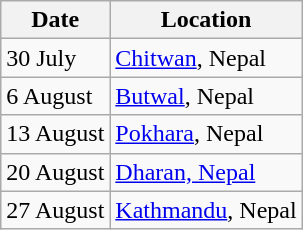<table class="wikitable">
<tr>
<th>Date</th>
<th>Location</th>
</tr>
<tr>
<td>30 July</td>
<td><a href='#'>Chitwan</a>, Nepal</td>
</tr>
<tr>
<td>6 August</td>
<td><a href='#'>Butwal</a>, Nepal</td>
</tr>
<tr>
<td>13 August</td>
<td><a href='#'>Pokhara</a>, Nepal</td>
</tr>
<tr>
<td>20 August</td>
<td><a href='#'>Dharan, Nepal</a></td>
</tr>
<tr>
<td>27 August</td>
<td><a href='#'>Kathmandu</a>, Nepal</td>
</tr>
</table>
